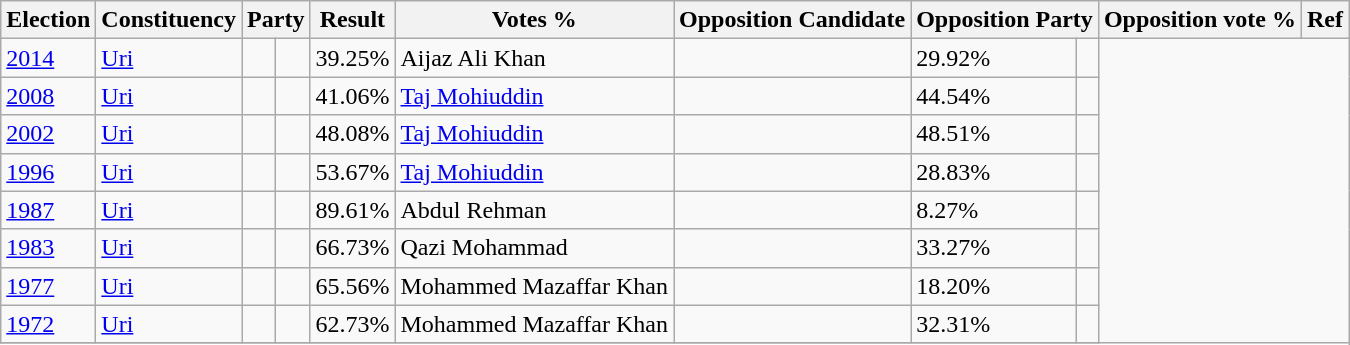<table class="wikitable sortable">
<tr>
<th>Election</th>
<th>Constituency</th>
<th colspan="2">Party</th>
<th>Result</th>
<th>Votes %</th>
<th>Opposition Candidate</th>
<th colspan="2">Opposition Party</th>
<th>Opposition vote %</th>
<th>Ref</th>
</tr>
<tr>
<td><a href='#'>2014</a></td>
<td><a href='#'>Uri</a></td>
<td></td>
<td></td>
<td>39.25%</td>
<td>Aijaz Ali Khan</td>
<td></td>
<td>29.92%</td>
<td></td>
</tr>
<tr>
<td><a href='#'>2008</a></td>
<td><a href='#'>Uri</a></td>
<td></td>
<td></td>
<td>41.06%</td>
<td><a href='#'>Taj Mohiuddin</a></td>
<td></td>
<td>44.54%</td>
<td></td>
</tr>
<tr>
<td><a href='#'>2002</a></td>
<td><a href='#'>Uri</a></td>
<td></td>
<td></td>
<td>48.08%</td>
<td><a href='#'>Taj Mohiuddin</a></td>
<td></td>
<td>48.51%</td>
<td></td>
</tr>
<tr>
<td><a href='#'>1996</a></td>
<td><a href='#'>Uri</a></td>
<td></td>
<td></td>
<td>53.67%</td>
<td><a href='#'>Taj Mohiuddin</a></td>
<td></td>
<td>28.83%</td>
<td></td>
</tr>
<tr>
<td><a href='#'>1987</a></td>
<td><a href='#'>Uri</a></td>
<td></td>
<td></td>
<td>89.61%</td>
<td>Abdul Rehman</td>
<td></td>
<td>8.27%</td>
<td></td>
</tr>
<tr>
<td><a href='#'>1983</a></td>
<td><a href='#'>Uri</a></td>
<td></td>
<td></td>
<td>66.73%</td>
<td>Qazi Mohammad</td>
<td></td>
<td>33.27%</td>
<td></td>
</tr>
<tr>
<td><a href='#'>1977</a></td>
<td><a href='#'>Uri</a></td>
<td></td>
<td></td>
<td>65.56%</td>
<td>Mohammed Mazaffar Khan</td>
<td></td>
<td>18.20%</td>
<td></td>
</tr>
<tr>
<td><a href='#'>1972</a></td>
<td><a href='#'>Uri</a></td>
<td></td>
<td></td>
<td>62.73%</td>
<td>Mohammed Mazaffar Khan</td>
<td></td>
<td>32.31%</td>
<td></td>
</tr>
<tr>
</tr>
</table>
